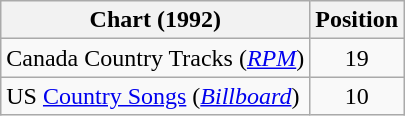<table class="wikitable sortable">
<tr>
<th scope="col">Chart (1992)</th>
<th scope="col">Position</th>
</tr>
<tr>
<td>Canada Country Tracks (<em><a href='#'>RPM</a></em>)</td>
<td align="center">19</td>
</tr>
<tr>
<td>US <a href='#'>Country Songs</a> (<em><a href='#'>Billboard</a></em>)</td>
<td align="center">10</td>
</tr>
</table>
